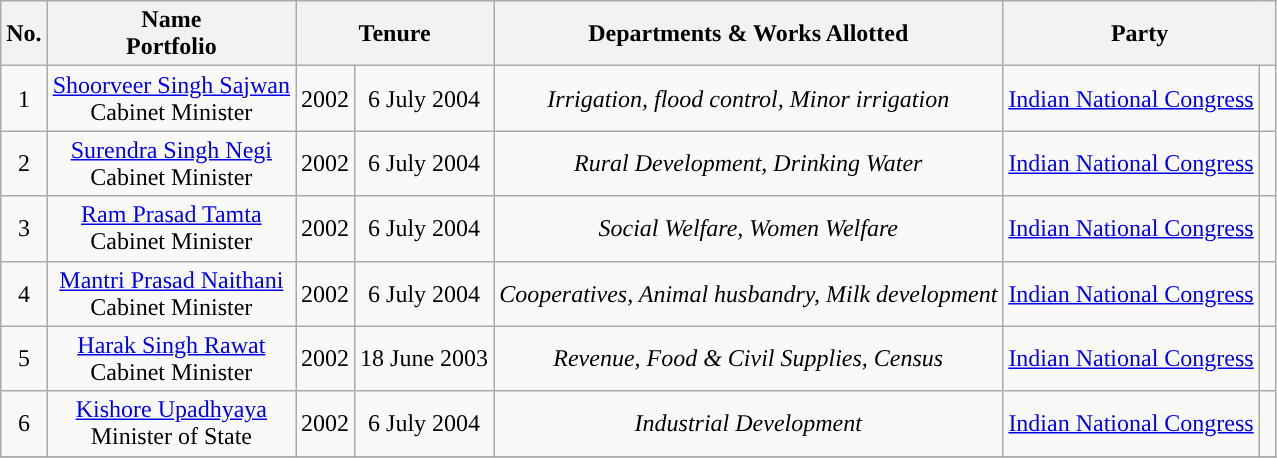<table class="wikitable">
<tr>
<th scope=col>No.</th>
<th>Name<br>Portfolio<br></th>
<th colspan="2" scope="col">Tenure</th>
<th scope=col>Departments & Works Allotted<br></th>
<th colspan="2" scope="col">Party</th>
</tr>
<tr style="text-align:center;">
<td>1</td>
<td><a href='#'>Shoorveer Singh Sajwan</a><br>Cabinet Minister<br></td>
<td>2002</td>
<td>6 July 2004</td>
<td><em>Irrigation, flood control, Minor irrigation</em></td>
<td><a href='#'>Indian National Congress</a></td>
<td width="4px" style="background-color: "></td>
</tr>
<tr style="text-align:center;">
<td>2</td>
<td><a href='#'>Surendra Singh Negi</a><br>Cabinet Minister<br></td>
<td>2002</td>
<td>6 July 2004</td>
<td><em>Rural Development, Drinking Water</em></td>
<td><a href='#'>Indian National Congress</a></td>
<td width="4px" style="background-color: "></td>
</tr>
<tr style="text-align:center;">
<td>3</td>
<td><a href='#'>Ram Prasad Tamta</a><br>Cabinet Minister<br></td>
<td>2002</td>
<td>6 July 2004</td>
<td><em>Social Welfare, Women Welfare</em></td>
<td><a href='#'>Indian National Congress</a></td>
<td width="4px" style="background-color: "></td>
</tr>
<tr style="text-align:center;">
<td>4</td>
<td><a href='#'>Mantri Prasad Naithani</a><br>Cabinet Minister<br></td>
<td>2002</td>
<td>6 July 2004</td>
<td><em>Cooperatives, Animal husbandry, Milk development</em></td>
<td><a href='#'>Indian National Congress</a></td>
<td width="4px" style="background-color: "></td>
</tr>
<tr style="text-align:center;">
<td>5</td>
<td><a href='#'>Harak Singh Rawat</a><br>Cabinet Minister<br></td>
<td>2002</td>
<td>18 June 2003</td>
<td><em>Revenue, Food & Civil Supplies, Census</em></td>
<td><a href='#'>Indian National Congress</a></td>
<td width="4px" style="background-color: "></td>
</tr>
<tr style="text-align:center;">
<td>6</td>
<td><a href='#'>Kishore Upadhyaya</a><br>Minister of State<br></td>
<td>2002</td>
<td>6 July 2004</td>
<td><em>Industrial Development</em></td>
<td><a href='#'>Indian National Congress</a></td>
<td width="4px" style="background-color: "></td>
</tr>
<tr style="text-align:center;">
</tr>
</table>
